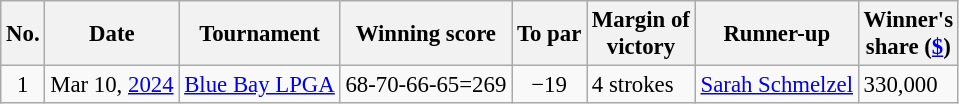<table class="wikitable" style="font-size:95%;">
<tr>
<th>No.</th>
<th>Date</th>
<th>Tournament</th>
<th>Winning score</th>
<th>To par</th>
<th>Margin of<br>victory</th>
<th>Runner-up</th>
<th>Winner's<br>share (<a href='#'>$</a>)</th>
</tr>
<tr>
<td align=center>1</td>
<td align=right>Mar 10, <a href='#'>2024</a></td>
<td><a href='#'>Blue Bay LPGA</a></td>
<td>68-70-66-65=269</td>
<td align=center>−19</td>
<td>4 strokes</td>
<td> <a href='#'>Sarah Schmelzel</a></td>
<td>330,000</td>
</tr>
</table>
